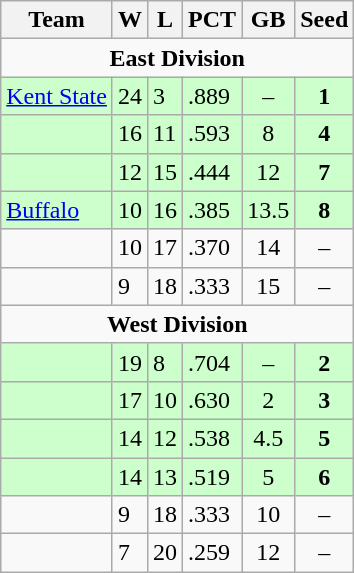<table class=wikitable>
<tr>
<th>Team</th>
<th>W</th>
<th>L</th>
<th>PCT</th>
<th>GB</th>
<th>Seed</th>
</tr>
<tr>
<td colspan=6 style="text-align:center;"><strong>East Division</strong></td>
</tr>
<tr bgcolor=#ccffcc>
<td><a href='#'>Kent State</a></td>
<td>24</td>
<td>3</td>
<td>.889</td>
<td style="text-align:center;">–</td>
<td style="text-align:center;"><strong>1</strong></td>
</tr>
<tr bgcolor=#ccffcc>
<td></td>
<td>16</td>
<td>11</td>
<td>.593</td>
<td style="text-align:center;">8</td>
<td style="text-align:center;"><strong>4</strong></td>
</tr>
<tr bgcolor=#ccffcc>
<td></td>
<td>12</td>
<td>15</td>
<td>.444</td>
<td style="text-align:center;">12</td>
<td style="text-align:center;"><strong>7</strong></td>
</tr>
<tr bgcolor=#ccffcc>
<td><a href='#'>Buffalo</a></td>
<td>10</td>
<td>16</td>
<td>.385</td>
<td style="text-align:center;">13.5</td>
<td style="text-align:center;"><strong>8</strong></td>
</tr>
<tr>
<td></td>
<td>10</td>
<td>17</td>
<td>.370</td>
<td style="text-align:center;">14</td>
<td style="text-align:center;">–</td>
</tr>
<tr>
<td></td>
<td>9</td>
<td>18</td>
<td>.333</td>
<td style="text-align:center;">15</td>
<td style="text-align:center;">–</td>
</tr>
<tr>
<td colspan=6 style="text-align:center;"><strong>West Division</strong></td>
</tr>
<tr bgcolor=#ccffcc>
<td></td>
<td>19</td>
<td>8</td>
<td>.704</td>
<td style="text-align:center;">–</td>
<td style="text-align:center;"><strong>2</strong></td>
</tr>
<tr bgcolor=#ccffcc>
<td></td>
<td>17</td>
<td>10</td>
<td>.630</td>
<td style="text-align:center;">2</td>
<td style="text-align:center;"><strong>3</strong></td>
</tr>
<tr bgcolor=#ccffcc>
<td></td>
<td>14</td>
<td>12</td>
<td>.538</td>
<td style="text-align:center;">4.5</td>
<td style="text-align:center;"><strong>5</strong></td>
</tr>
<tr bgcolor=#ccffcc>
<td></td>
<td>14</td>
<td>13</td>
<td>.519</td>
<td style="text-align:center;">5</td>
<td style="text-align:center;"><strong>6</strong></td>
</tr>
<tr>
<td></td>
<td>9</td>
<td>18</td>
<td>.333</td>
<td style="text-align:center;">10</td>
<td style="text-align:center;">–</td>
</tr>
<tr>
<td></td>
<td>7</td>
<td>20</td>
<td>.259</td>
<td style="text-align:center;">12</td>
<td style="text-align:center;">–</td>
</tr>
</table>
